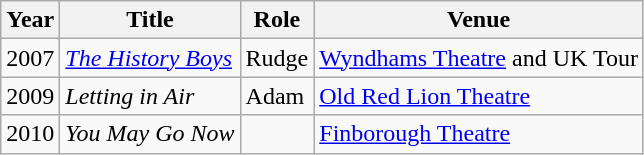<table class="wikitable sortable">
<tr>
<th>Year</th>
<th>Title</th>
<th>Role</th>
<th>Venue</th>
</tr>
<tr>
<td>2007</td>
<td><em><a href='#'>The History Boys</a></em></td>
<td>Rudge</td>
<td><a href='#'>Wyndhams Theatre</a> and UK Tour</td>
</tr>
<tr>
<td>2009</td>
<td><em>Letting in Air</em></td>
<td>Adam</td>
<td><a href='#'>Old Red Lion Theatre</a></td>
</tr>
<tr>
<td>2010</td>
<td><em>You May Go Now</em></td>
<td></td>
<td><a href='#'>Finborough Theatre</a></td>
</tr>
</table>
